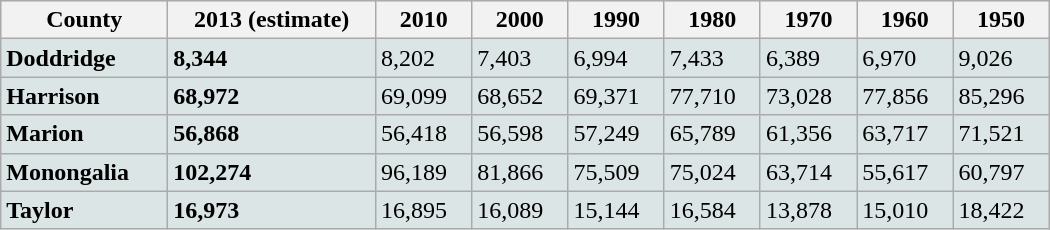<table class="wikitable" style="border-style:solid;border-width:1px;border-color:#808080;background-color:#EFEFEF" cellspacing="2" cellpadding="2"  width="700px">
<tr bgcolor="#EFEFEF">
<th>County</th>
<th>2013 (estimate)</th>
<th>2010</th>
<th>2000</th>
<th>1990</th>
<th>1980</th>
<th>1970</th>
<th>1960</th>
<th>1950</th>
</tr>
<tr align="cemter" valign="top" bgcolor="#DCE5E5">
<td align="left"><strong>Doddridge</strong></td>
<td align="left"><strong>8,344</strong></td>
<td align="left">8,202</td>
<td align="left">7,403</td>
<td align="left">6,994</td>
<td align="left">7,433</td>
<td align="left">6,389</td>
<td align="left">6,970</td>
<td align="left">9,026</td>
</tr>
<tr align="cemter" valign="top" bgcolor="#DCE5E5">
<td align="left"><strong>Harrison</strong></td>
<td align="left"><strong>68,972</strong></td>
<td align="left">69,099</td>
<td align="left">68,652</td>
<td align="left">69,371</td>
<td align="left">77,710</td>
<td align="left">73,028</td>
<td align="left">77,856</td>
<td align="left">85,296</td>
</tr>
<tr align="cemter" valign="top" bgcolor="#DCE5E5">
<td align="left"><strong>Marion</strong></td>
<td align="left"><strong>56,868</strong></td>
<td align="left">56,418</td>
<td align="left">56,598</td>
<td align="left">57,249</td>
<td align="left">65,789</td>
<td align="left">61,356</td>
<td align="left">63,717</td>
<td align="left">71,521</td>
</tr>
<tr align="cemter" valign="top" bgcolor="#DCE5E5">
<td align="left"><strong>Monongalia</strong></td>
<td align="left"><strong>102,274</strong></td>
<td align="left">96,189</td>
<td align="left">81,866</td>
<td align="left">75,509</td>
<td align="left">75,024</td>
<td align="left">63,714</td>
<td align="left">55,617</td>
<td align="left">60,797</td>
</tr>
<tr align="cemter" valign="top" bgcolor="#DCE5E5">
<td align="left"><strong>Taylor</strong></td>
<td align="left"><strong>16,973</strong></td>
<td align="left">16,895</td>
<td align="left">16,089</td>
<td align="left">15,144</td>
<td align="left">16,584</td>
<td align="left">13,878</td>
<td align="left">15,010</td>
<td align="left">18,422</td>
</tr>
</table>
